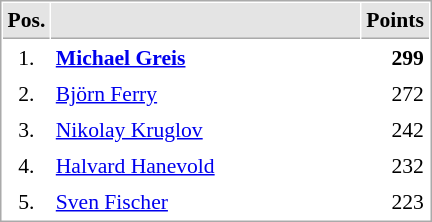<table cellspacing="1" cellpadding="3" style="border:1px solid #AAAAAA;font-size:90%">
<tr bgcolor="#E4E4E4">
<th style="border-bottom:1px solid #AAAAAA" width=10>Pos.</th>
<th style="border-bottom:1px solid #AAAAAA" width=200></th>
<th style="border-bottom:1px solid #AAAAAA" width=20>Points</th>
</tr>
<tr>
<td align="center">1.</td>
<td> <strong><a href='#'>Michael Greis</a></strong></td>
<td align="right"><strong>299</strong></td>
</tr>
<tr>
<td align="center">2.</td>
<td> <a href='#'>Björn Ferry</a></td>
<td align="right">272</td>
</tr>
<tr>
<td align="center">3.</td>
<td> <a href='#'>Nikolay Kruglov</a></td>
<td align="right">242</td>
</tr>
<tr>
<td align="center">4.</td>
<td> <a href='#'>Halvard Hanevold</a></td>
<td align="right">232</td>
</tr>
<tr>
<td align="center">5.</td>
<td> <a href='#'>Sven Fischer</a></td>
<td align="right">223</td>
</tr>
</table>
